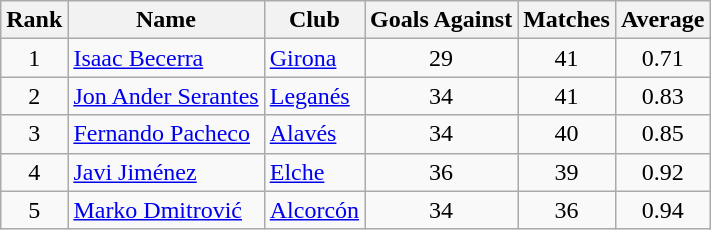<table class="wikitable" style="text-align:center">
<tr>
<th>Rank</th>
<th>Name</th>
<th>Club</th>
<th>Goals Against</th>
<th>Matches</th>
<th>Average</th>
</tr>
<tr>
<td>1</td>
<td align="left"> <a href='#'>Isaac Becerra</a></td>
<td align="left"><a href='#'>Girona</a></td>
<td>29</td>
<td>41</td>
<td>0.71</td>
</tr>
<tr>
<td>2</td>
<td align="left"> <a href='#'>Jon Ander Serantes</a></td>
<td align="left"><a href='#'>Leganés</a></td>
<td>34</td>
<td>41</td>
<td>0.83</td>
</tr>
<tr>
<td>3</td>
<td align="left"> <a href='#'>Fernando Pacheco</a></td>
<td align="left"><a href='#'>Alavés</a></td>
<td>34</td>
<td>40</td>
<td>0.85</td>
</tr>
<tr>
<td>4</td>
<td align="left"> <a href='#'>Javi Jiménez</a></td>
<td align="left"><a href='#'>Elche</a></td>
<td>36</td>
<td>39</td>
<td>0.92</td>
</tr>
<tr>
<td>5</td>
<td align="left"> <a href='#'>Marko Dmitrović</a></td>
<td align="left"><a href='#'>Alcorcón</a></td>
<td>34</td>
<td>36</td>
<td>0.94</td>
</tr>
</table>
